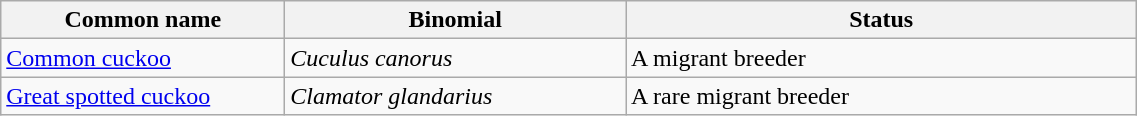<table width=60% class="wikitable">
<tr>
<th width=25%>Common name</th>
<th width=30%>Binomial</th>
<th width=45%>Status</th>
</tr>
<tr>
<td><a href='#'>Common cuckoo</a></td>
<td><em>Cuculus canorus</em></td>
<td>A migrant breeder</td>
</tr>
<tr>
<td><a href='#'>Great spotted cuckoo</a></td>
<td><em>Clamator glandarius</em></td>
<td>A rare migrant breeder</td>
</tr>
</table>
